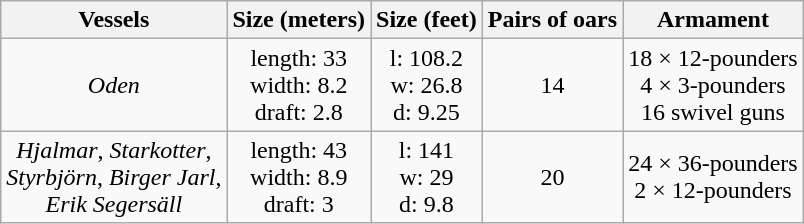<table class="wikitable" style="text-align:center;">
<tr>
<th>Vessels</th>
<th>Size (meters)</th>
<th>Size (feet)</th>
<th>Pairs of oars</th>
<th>Armament</th>
</tr>
<tr>
<td><em>Oden</em></td>
<td>length: 33<br>width: 8.2<br>draft: 2.8</td>
<td>l: 108.2<br>w: 26.8<br>d: 9.25</td>
<td>14</td>
<td>18 × 12-pounders<br>4 × 3-pounders<br>16 swivel guns</td>
</tr>
<tr>
<td><em>Hjalmar</em>, <em>Starkotter</em>,<br> <em>Styrbjörn</em>, <em>Birger Jarl</em>,<br><em>Erik Segersäll</em></td>
<td>length: 43<br>width: 8.9<br>draft: 3</td>
<td>l: 141<br>w: 29<br>d: 9.8</td>
<td>20</td>
<td>24 × 36-pounders<br>2 × 12-pounders</td>
</tr>
</table>
